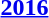<table>
<tr>
<th><a href='#'>2016</a></th>
<td></td>
<td></td>
<td></td>
</tr>
</table>
